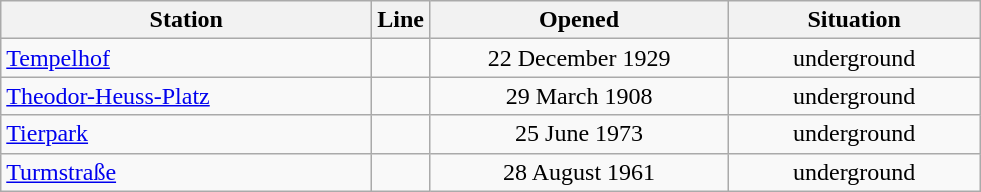<table class="wikitable" style="text-align:center">
<tr>
<th style="width:15em">Station</th>
<th>Line</th>
<th style="width:12em">Opened</th>
<th style="width:10em">Situation</th>
</tr>
<tr>
<td align="left"><a href='#'>Tempelhof</a></td>
<td></td>
<td>22 December 1929</td>
<td>underground</td>
</tr>
<tr>
<td align="left"><a href='#'>Theodor-Heuss-Platz</a></td>
<td></td>
<td>29 March 1908</td>
<td>underground</td>
</tr>
<tr>
<td align="left"><a href='#'>Tierpark</a></td>
<td></td>
<td>25 June 1973</td>
<td>underground</td>
</tr>
<tr>
<td align="left"><a href='#'>Turmstraße</a></td>
<td></td>
<td>28 August 1961</td>
<td>underground</td>
</tr>
</table>
